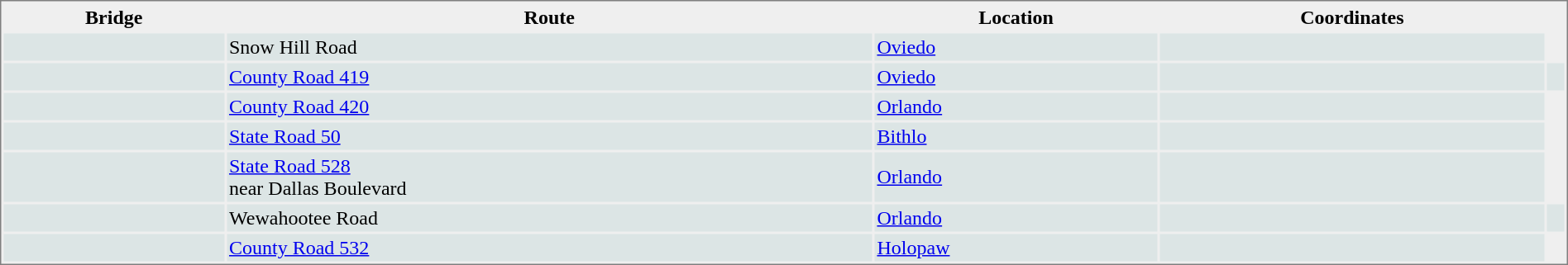<table style="border-style:solid;border-width:1px;border-color:#808080;background-color:#EFEFEF" cellspacing="2" cellpadding="2"  width="100%">
<tr bgcolor="#EFEFEF">
<th>Bridge</th>
<th>Route</th>
<th>Location</th>
<th>Coordinates</th>
</tr>
<tr bgcolor="#DCE5E5">
<td></td>
<td>Snow Hill Road</td>
<td><a href='#'>Oviedo</a></td>
<td></td>
</tr>
<tr bgcolor="#DCE5E5">
<td></td>
<td> <a href='#'>County Road 419</a></td>
<td><a href='#'>Oviedo</a></td>
<td></td>
<td></td>
</tr>
<tr bgcolor="#DCE5E5">
<td></td>
<td> <a href='#'>County Road 420</a></td>
<td><a href='#'>Orlando</a></td>
<td></td>
</tr>
<tr bgcolor="#DCE5E5">
<td></td>
<td> <a href='#'>State Road 50</a></td>
<td><a href='#'>Bithlo</a></td>
<td></td>
</tr>
<tr bgcolor="#DCE5E5">
<td></td>
<td> <a href='#'>State Road 528</a><br>near Dallas Boulevard</td>
<td><a href='#'>Orlando</a></td>
<td></td>
</tr>
<tr bgcolor="#DCE5E5">
<td></td>
<td>Wewahootee Road</td>
<td><a href='#'>Orlando</a></td>
<td></td>
<td></td>
</tr>
<tr bgcolor="#DCE5E5">
<td></td>
<td> <a href='#'>County Road 532</a></td>
<td><a href='#'>Holopaw</a></td>
<td></td>
</tr>
</table>
